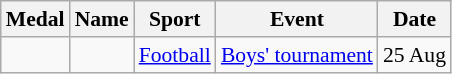<table class="wikitable sortable" style="font-size:90%">
<tr>
<th>Medal</th>
<th>Name</th>
<th>Sport</th>
<th>Event</th>
<th>Date</th>
</tr>
<tr>
<td></td>
<td><br></td>
<td><a href='#'>Football</a></td>
<td><a href='#'>Boys' tournament</a></td>
<td>25 Aug</td>
</tr>
</table>
